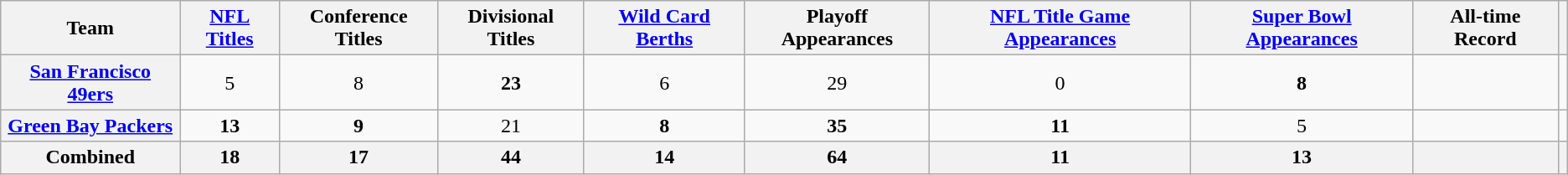<table class="wikitable" style="text-align:center;">
<tr>
<th scope="col">Team</th>
<th scope="col"><a href='#'>NFL Titles</a></th>
<th scope="col">Conference Titles</th>
<th scope="col">Divisional Titles</th>
<th scope="col"><a href='#'>Wild Card Berths</a></th>
<th scope="col">Playoff Appearances</th>
<th scope="col"><a href='#'>NFL Title Game Appearances</a></th>
<th scope="col"><a href='#'>Super Bowl Appearances</a></th>
<th scope="col">All-time Record</th>
<th scope="col"></th>
</tr>
<tr>
<th scope="row"><a href='#'>San Francisco 49ers</a></th>
<td>5</td>
<td>8</td>
<td><strong>23</strong></td>
<td>6</td>
<td>29</td>
<td>0</td>
<td><strong>8</strong></td>
<td></td>
<td></td>
</tr>
<tr>
<th scope="row"><a href='#'>Green Bay Packers</a></th>
<td><strong>13</strong></td>
<td><strong>9</strong></td>
<td>21</td>
<td><strong>8</strong></td>
<td><strong>35</strong></td>
<td><strong>11</strong></td>
<td>5</td>
<td><strong></strong></td>
<td></td>
</tr>
<tr>
<th>Combined</th>
<th>18</th>
<th>17</th>
<th>44</th>
<th>14</th>
<th>64</th>
<th>11</th>
<th>13</th>
<th></th>
<th></th>
</tr>
</table>
